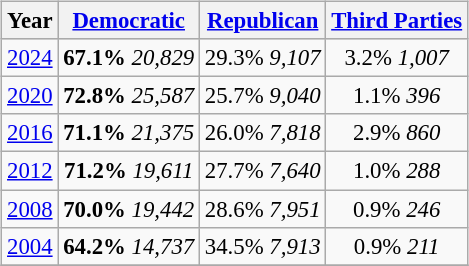<table class="wikitable" style="float:right; margin:1em; font-size:95%;">
<tr style="background:lightgrey;">
<th>Year</th>
<th><a href='#'>Democratic</a></th>
<th><a href='#'>Republican</a></th>
<th><a href='#'>Third Parties</a></th>
</tr>
<tr>
<td align="center" ><a href='#'>2024</a></td>
<td align="center" ><strong>67.1%</strong> <em>20,829</em></td>
<td align="center" >29.3% <em>9,107</em></td>
<td align="center" >3.2% <em>1,007</em></td>
</tr>
<tr>
<td align="center" ><a href='#'>2020</a></td>
<td align="center" ><strong>72.8%</strong> <em>25,587</em></td>
<td align="center" >25.7% <em>9,040</em></td>
<td align="center" >1.1% <em>396</em></td>
</tr>
<tr>
<td align="center" ><a href='#'>2016</a></td>
<td align="center" ><strong>71.1%</strong> <em>21,375</em></td>
<td align="center" >26.0% <em>7,818</em></td>
<td align="center" >2.9% <em>860</em></td>
</tr>
<tr>
<td align="center" ><a href='#'>2012</a></td>
<td align="center" ><strong>71.2%</strong> <em>19,611</em></td>
<td align="center" >27.7% <em>7,640</em></td>
<td align="center" >1.0% <em>288</em></td>
</tr>
<tr>
<td align="center" ><a href='#'>2008</a></td>
<td align="center" ><strong>70.0%</strong> <em>19,442</em></td>
<td align="center" >28.6% <em>7,951</em></td>
<td align="center" >0.9% <em>246</em></td>
</tr>
<tr>
<td align="center" ><a href='#'>2004</a></td>
<td align="center" ><strong>64.2%</strong> <em>14,737</em></td>
<td align="center" >34.5% <em>7,913</em></td>
<td align="center" >0.9% <em>211</em></td>
</tr>
<tr>
</tr>
</table>
